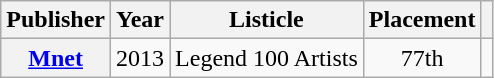<table class="wikitable plainrowheaders">
<tr>
<th>Publisher</th>
<th>Year</th>
<th>Listicle</th>
<th>Placement</th>
<th></th>
</tr>
<tr>
<th scope="row"><a href='#'>Mnet</a></th>
<td>2013</td>
<td>Legend 100 Artists</td>
<td align="center">77th</td>
<td align="center"></td>
</tr>
</table>
